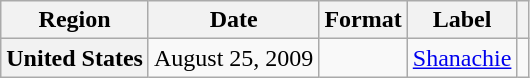<table class="wikitable plainrowheaders">
<tr>
<th scope="col">Region</th>
<th scope="col">Date</th>
<th scope="col">Format</th>
<th scope="col">Label</th>
<th scope="col"></th>
</tr>
<tr>
<th scope="row">United States</th>
<td rowspan="1">August 25, 2009</td>
<td rowspan="1"></td>
<td rowspan="1"><a href='#'>Shanachie</a></td>
<td align="center"></td>
</tr>
</table>
